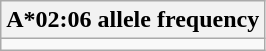<table class="wikitable collapsible collapsed">
<tr>
<th>A*02:06 allele frequency</th>
</tr>
<tr>
<td></td>
</tr>
</table>
